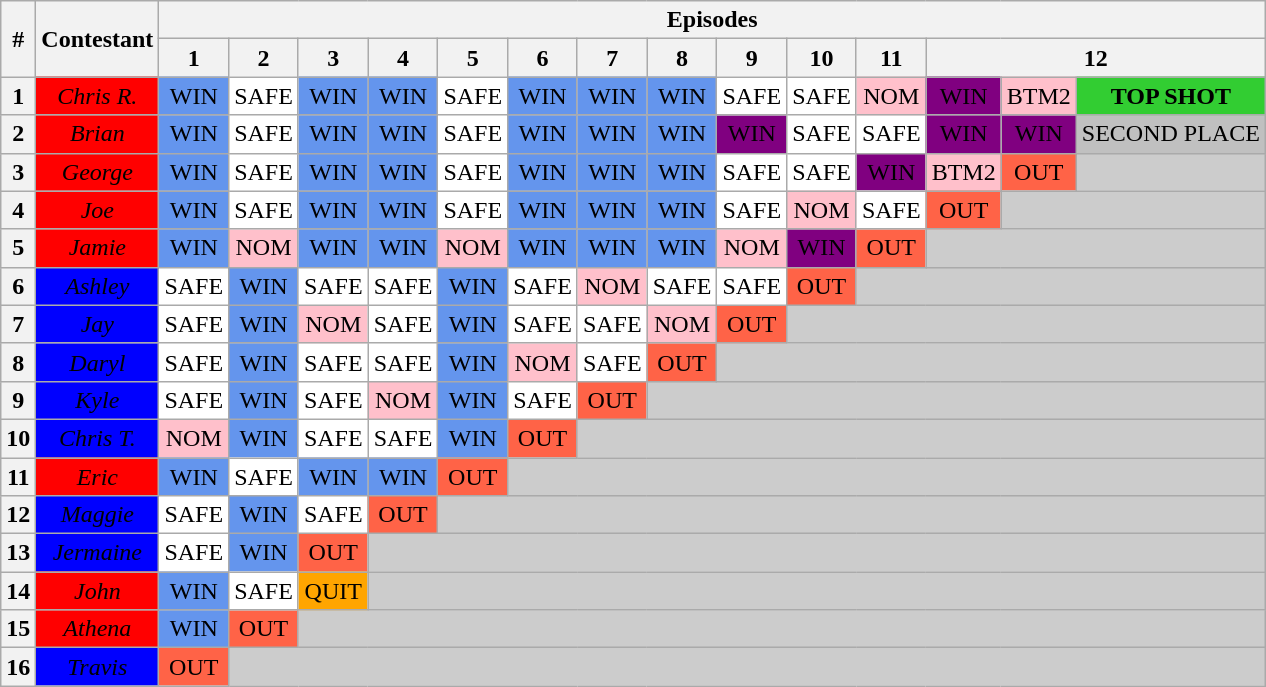<table class="wikitable" style="text-align:center">
<tr>
<th rowspan=2>#</th>
<th rowspan=2>Contestant</th>
<th colspan=14>Episodes</th>
</tr>
<tr>
<th>1</th>
<th>2</th>
<th>3</th>
<th>4</th>
<th>5</th>
<th>6</th>
<th>7</th>
<th>8</th>
<th>9</th>
<th>10</th>
<th>11</th>
<th colspan=3>12</th>
</tr>
<tr>
<th>1</th>
<td style="background:red;"><span><em>Chris R.</em></span></td>
<td style="background:cornflowerblue;">WIN</td>
<td style="background:white;">SAFE</td>
<td style="background:cornflowerblue;">WIN</td>
<td style="background:cornflowerblue;">WIN</td>
<td style="background:white;">SAFE</td>
<td style="background:cornflowerblue;">WIN</td>
<td style="background:cornflowerblue;">WIN</td>
<td style="background:cornflowerblue;">WIN</td>
<td style="background:white;">SAFE</td>
<td style="background:white;">SAFE</td>
<td style="background:pink;">NOM</td>
<td style="background:purple;"><span>WIN</span></td>
<td style="background:pink;">BTM2</td>
<td style="background:limegreen;"><strong>TOP SHOT</strong></td>
</tr>
<tr>
<th>2</th>
<td style="background:red;"><span><em>Brian</em></span></td>
<td style="background:cornflowerblue;">WIN</td>
<td style="background:white;">SAFE</td>
<td style="background:cornflowerblue;">WIN</td>
<td style="background:cornflowerblue;">WIN</td>
<td style="background:white;">SAFE</td>
<td style="background:cornflowerblue;">WIN</td>
<td style="background:cornflowerblue;">WIN</td>
<td style="background:cornflowerblue;">WIN</td>
<td style="background:purple;"><span>WIN</span></td>
<td style="background:white;">SAFE</td>
<td style="background:white;">SAFE</td>
<td style="background:purple;"><span>WIN</span></td>
<td style="background:purple;"><span>WIN</span></td>
<td style="background:silver;">SECOND PLACE</td>
</tr>
<tr>
<th>3</th>
<td style="background:red;"><span><em>George</em></span></td>
<td style="background:cornflowerblue;">WIN</td>
<td style="background:white;">SAFE</td>
<td style="background:cornflowerblue;">WIN</td>
<td style="background:cornflowerblue;">WIN</td>
<td style="background:white;">SAFE</td>
<td style="background:cornflowerblue;">WIN</td>
<td style="background:cornflowerblue;">WIN</td>
<td style="background:cornflowerblue;">WIN</td>
<td style="background:white;">SAFE</td>
<td style="background:white;">SAFE</td>
<td style="background:purple;"><span>WIN</span></td>
<td style="background:pink;">BTM2</td>
<td style="background:tomato;">OUT</td>
<td style="background:#ccc;"></td>
</tr>
<tr>
<th>4</th>
<td style="background:red;"><span><em>Joe</em></span></td>
<td style="background:cornflowerblue;">WIN</td>
<td style="background:white;">SAFE</td>
<td style="background:cornflowerblue;">WIN</td>
<td style="background:cornflowerblue;">WIN</td>
<td style="background:white;">SAFE</td>
<td style="background:cornflowerblue;">WIN</td>
<td style="background:cornflowerblue;">WIN</td>
<td style="background:cornflowerblue;">WIN</td>
<td style="background:white;">SAFE</td>
<td style="background:pink;">NOM</td>
<td style="background:white;">SAFE</td>
<td style="background:tomato;">OUT</td>
<td style="background:#ccc;" colspan="2"></td>
</tr>
<tr>
<th>5</th>
<td style="background:red;"><span><em>Jamie</em></span></td>
<td style="background:cornflowerblue;">WIN</td>
<td style="background:pink;">NOM</td>
<td style="background:cornflowerblue;">WIN</td>
<td style="background:cornflowerblue;">WIN</td>
<td style="background:pink;">NOM</td>
<td style="background:cornflowerblue;">WIN</td>
<td style="background:cornflowerblue;">WIN</td>
<td style="background:cornflowerblue;">WIN</td>
<td style="background:pink;">NOM</td>
<td style="background:purple;"><span>WIN</span></td>
<td style="background:tomato;">OUT</td>
<td style="background:#ccc;" colspan="3"></td>
</tr>
<tr>
<th>6</th>
<td style="background:blue;"><span><em>Ashley</em></span></td>
<td style="background:white;">SAFE</td>
<td style="background:cornflowerblue;">WIN</td>
<td style="background:white;">SAFE</td>
<td style="background:white;">SAFE</td>
<td style="background:cornflowerblue;">WIN</td>
<td style="background:white;">SAFE</td>
<td style="background:pink;">NOM</td>
<td style="background:white;">SAFE</td>
<td style="background:white;">SAFE</td>
<td style="background:tomato;">OUT</td>
<td style="background:#ccc;" colspan="4"></td>
</tr>
<tr>
<th>7</th>
<td style="background:blue;"><span><em>Jay</em></span></td>
<td style="background:white;">SAFE</td>
<td style="background:cornflowerblue;">WIN</td>
<td style="background:pink;">NOM</td>
<td style="background:white;">SAFE</td>
<td style="background:cornflowerblue;">WIN</td>
<td style="background:white;">SAFE</td>
<td style="background:white;">SAFE</td>
<td style="background:pink;">NOM</td>
<td style="background:tomato;">OUT</td>
<td style="background:#ccc;" colspan="5"></td>
</tr>
<tr>
<th>8</th>
<td style="background:blue;"><span><em>Daryl</em></span></td>
<td style="background:white;">SAFE</td>
<td style="background:cornflowerblue;">WIN</td>
<td style="background:white;">SAFE</td>
<td style="background:white;">SAFE</td>
<td style="background:cornflowerblue;">WIN</td>
<td style="background:pink;">NOM</td>
<td style="background:white;">SAFE</td>
<td style="background:tomato;">OUT</td>
<td style="background:#ccc;" colspan="6"></td>
</tr>
<tr>
<th>9</th>
<td style="background:blue;"><span><em>Kyle</em></span></td>
<td style="background:white;">SAFE</td>
<td style="background:cornflowerblue;">WIN</td>
<td style="background:white;">SAFE</td>
<td style="background:pink;">NOM</td>
<td style="background:cornflowerblue;">WIN</td>
<td style="background:white;">SAFE</td>
<td style="background:tomato;">OUT</td>
<td style="background:#ccc;" colspan="7"></td>
</tr>
<tr>
<th>10</th>
<td style="background:blue;"><span><em>Chris T.</em></span></td>
<td style="background:pink;">NOM</td>
<td style="background:cornflowerblue;">WIN</td>
<td style="background:white;">SAFE</td>
<td style="background:white;">SAFE</td>
<td style="background:cornflowerblue;">WIN</td>
<td style="background:tomato;">OUT</td>
<td style="background:#ccc;" colspan="8"></td>
</tr>
<tr>
<th>11</th>
<td style="background:red;"><span><em>Eric</em></span></td>
<td style="background:cornflowerblue;">WIN</td>
<td style="background:white;">SAFE</td>
<td style="background:cornflowerblue;">WIN</td>
<td style="background:cornflowerblue;">WIN</td>
<td style="background:tomato;">OUT</td>
<td style="background:#ccc;" colspan="9"></td>
</tr>
<tr>
<th>12</th>
<td style="background:blue;"><span><em>Maggie</em></span></td>
<td style="background:white;">SAFE</td>
<td style="background:cornflowerblue;">WIN</td>
<td style="background:white;">SAFE</td>
<td style="background:tomato;">OUT</td>
<td style="background:#ccc;" colspan="10"></td>
</tr>
<tr>
<th>13</th>
<td style="background:blue;"><span><em>Jermaine</em></span></td>
<td style="background:white;">SAFE</td>
<td style="background:cornflowerblue;">WIN</td>
<td style="background:tomato;">OUT</td>
<td style="background:#ccc;" colspan="11"></td>
</tr>
<tr>
<th>14</th>
<td style="background:red;"><span><em>John</em></span></td>
<td style="background:cornflowerblue;">WIN</td>
<td style="background:white;">SAFE</td>
<td style="background:orange;">QUIT</td>
<td colspan="11" style="background:#ccc;"></td>
</tr>
<tr>
<th>15</th>
<td style="background:red;"><span><em>Athena</em></span></td>
<td style="background:cornflowerblue;">WIN</td>
<td style="background:tomato;">OUT</td>
<td style="background:#ccc;" colspan="12"></td>
</tr>
<tr>
<th>16</th>
<td style="background:blue;"><span><em>Travis</em></span></td>
<td style="background:tomato;">OUT</td>
<td style="background:#ccc;" colspan="13"></td>
</tr>
</table>
